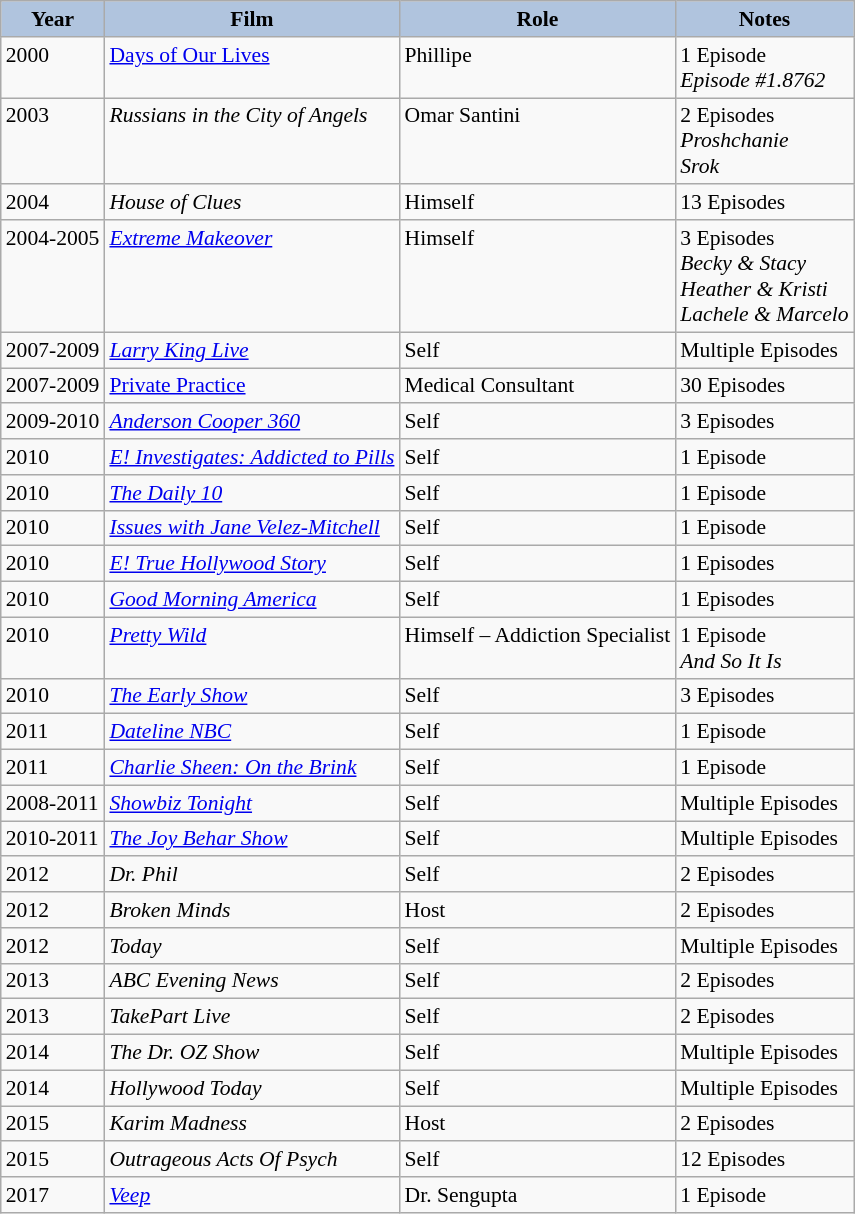<table class="wikitable" style="font-size: 90%;">
<tr align="center">
<th style="background:#B0C4DE;">Year</th>
<th style="background:#B0C4DE;">Film</th>
<th style="background:#B0C4DE;">Role</th>
<th style="background:#B0C4DE;">Notes</th>
</tr>
<tr valign="top">
<td>2000</td>
<td><a href='#'>Days of Our Lives</a></td>
<td>Phillipe</td>
<td>1 Episode <br> <em>Episode #1.8762</em></td>
</tr>
<tr valign="top">
<td>2003</td>
<td><em>Russians in the City of Angels</em></td>
<td>Omar Santini</td>
<td>2 Episodes <br> <em>Proshchanie</em> <br>  <em>Srok</em></td>
</tr>
<tr valign="top">
<td>2004</td>
<td><em>House of Clues</em></td>
<td>Himself</td>
<td>13 Episodes</td>
</tr>
<tr valign="top">
<td>2004-2005</td>
<td><em><a href='#'>Extreme Makeover</a></em></td>
<td>Himself</td>
<td>3 Episodes <br> <em>Becky & Stacy</em> <br> <em>Heather & Kristi</em> <br> <em>Lachele & Marcelo</em></td>
</tr>
<tr valign="top">
<td>2007-2009</td>
<td><em><a href='#'>Larry King Live</a></em></td>
<td>Self</td>
<td>Multiple Episodes</td>
</tr>
<tr valign="top">
<td>2007-2009</td>
<td><em><a href='#'></em>Private Practice<em></a></em></td>
<td>Medical Consultant</td>
<td>30 Episodes</td>
</tr>
<tr valign="top">
<td>2009-2010</td>
<td><em><a href='#'>Anderson Cooper 360</a></em></td>
<td>Self</td>
<td>3 Episodes</td>
</tr>
<tr valign="top">
<td>2010</td>
<td><em><a href='#'>E! Investigates: Addicted to Pills</a></em></td>
<td>Self</td>
<td>1 Episode</td>
</tr>
<tr valign="top">
<td>2010</td>
<td><em><a href='#'>The Daily 10</a></em></td>
<td>Self</td>
<td>1 Episode</td>
</tr>
<tr valign="top">
<td>2010</td>
<td><em><a href='#'>Issues with Jane Velez-Mitchell</a></em></td>
<td>Self</td>
<td>1 Episode</td>
</tr>
<tr valign="top">
<td>2010</td>
<td><em><a href='#'>E! True Hollywood Story</a></em></td>
<td>Self</td>
<td>1 Episodes</td>
</tr>
<tr valign="top">
<td>2010</td>
<td><em><a href='#'>Good Morning America</a></em></td>
<td>Self</td>
<td>1 Episodes</td>
</tr>
<tr valign="top">
<td>2010</td>
<td><em><a href='#'>Pretty Wild</a></em></td>
<td>Himself – Addiction Specialist</td>
<td>1 Episode <br> <em>And So It Is</em></td>
</tr>
<tr valign="top">
<td>2010</td>
<td><em><a href='#'>The Early Show</a></em></td>
<td>Self</td>
<td>3 Episodes</td>
</tr>
<tr valign="top">
<td>2011</td>
<td><em><a href='#'>Dateline NBC</a></em></td>
<td>Self</td>
<td>1 Episode</td>
</tr>
<tr valign="top">
<td>2011</td>
<td><em><a href='#'>Charlie Sheen: On the Brink</a></em></td>
<td>Self</td>
<td>1 Episode</td>
</tr>
<tr valign="top">
<td>2008-2011</td>
<td><em><a href='#'>Showbiz Tonight</a></em></td>
<td>Self</td>
<td>Multiple Episodes</td>
</tr>
<tr valign="top">
<td>2010-2011</td>
<td><em><a href='#'>The Joy Behar Show</a></em></td>
<td>Self</td>
<td>Multiple Episodes</td>
</tr>
<tr valign="top">
<td>2012</td>
<td><em>Dr. Phil</em></td>
<td>Self</td>
<td>2 Episodes</td>
</tr>
<tr valign="top">
<td>2012</td>
<td><em>Broken Minds</em></td>
<td>Host</td>
<td>2 Episodes</td>
</tr>
<tr valign="top">
<td>2012</td>
<td><em>Today</em></td>
<td>Self</td>
<td>Multiple Episodes</td>
</tr>
<tr valign="top">
<td>2013</td>
<td><em>ABC Evening News</em></td>
<td>Self</td>
<td>2 Episodes</td>
</tr>
<tr valign="top">
<td>2013</td>
<td><em>TakePart Live</em></td>
<td>Self</td>
<td>2 Episodes</td>
</tr>
<tr valign="top">
<td>2014</td>
<td><em>The Dr. OZ Show</em></td>
<td>Self</td>
<td>Multiple Episodes</td>
</tr>
<tr valign="top">
<td>2014</td>
<td><em>Hollywood Today</em></td>
<td>Self</td>
<td>Multiple Episodes</td>
</tr>
<tr valign="top">
<td>2015</td>
<td><em>Karim Madness</em></td>
<td>Host</td>
<td>2 Episodes</td>
</tr>
<tr valign="top">
<td>2015</td>
<td><em>Outrageous Acts Of Psych</em></td>
<td>Self</td>
<td>12 Episodes</td>
</tr>
<tr valign="top">
<td>2017</td>
<td><em><a href='#'>Veep</a></em></td>
<td>Dr. Sengupta</td>
<td>1 Episode</td>
</tr>
</table>
